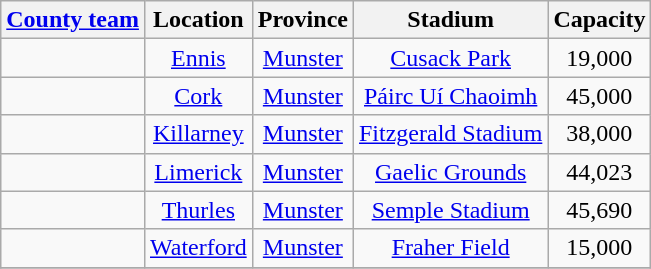<table class="wikitable sortable" style="text-align:center">
<tr>
<th><a href='#'>County team</a></th>
<th>Location</th>
<th>Province</th>
<th>Stadium</th>
<th>Capacity</th>
</tr>
<tr>
<td style="text-align:left"> </td>
<td><a href='#'>Ennis</a></td>
<td><a href='#'>Munster</a></td>
<td><a href='#'>Cusack Park</a></td>
<td>19,000</td>
</tr>
<tr>
<td style="text-align:left"> </td>
<td><a href='#'>Cork</a></td>
<td><a href='#'>Munster</a></td>
<td><a href='#'>Páirc Uí Chaoimh</a></td>
<td>45,000</td>
</tr>
<tr>
<td style="text-align:left"> </td>
<td><a href='#'>Killarney</a></td>
<td><a href='#'>Munster</a></td>
<td><a href='#'>Fitzgerald Stadium</a></td>
<td>38,000</td>
</tr>
<tr>
<td style="text-align:left"> </td>
<td><a href='#'>Limerick</a></td>
<td><a href='#'>Munster</a></td>
<td><a href='#'>Gaelic Grounds</a></td>
<td>44,023</td>
</tr>
<tr>
<td style="text-align:left"> </td>
<td><a href='#'>Thurles</a></td>
<td><a href='#'>Munster</a></td>
<td><a href='#'>Semple Stadium</a></td>
<td>45,690</td>
</tr>
<tr>
<td style="text-align:left"> </td>
<td><a href='#'>Waterford</a></td>
<td><a href='#'>Munster</a></td>
<td><a href='#'>Fraher Field</a></td>
<td>15,000</td>
</tr>
<tr>
</tr>
</table>
